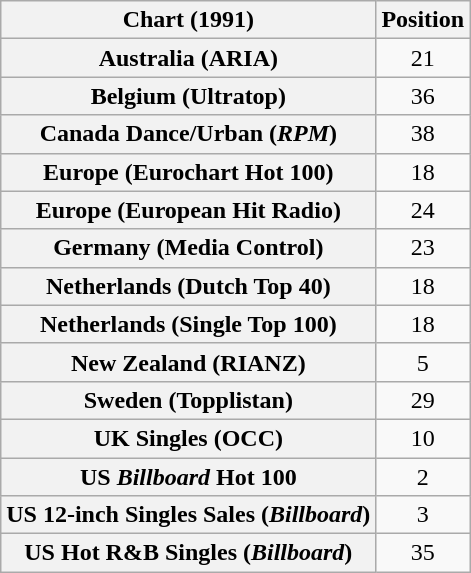<table class="wikitable sortable plainrowheaders" style="text-align:center">
<tr>
<th>Chart (1991)</th>
<th>Position</th>
</tr>
<tr>
<th scope="row">Australia (ARIA)</th>
<td>21</td>
</tr>
<tr>
<th scope="row">Belgium (Ultratop)</th>
<td>36</td>
</tr>
<tr>
<th scope="row">Canada Dance/Urban (<em>RPM</em>)</th>
<td>38</td>
</tr>
<tr>
<th scope="row">Europe (Eurochart Hot 100)</th>
<td>18</td>
</tr>
<tr>
<th scope="row">Europe (European Hit Radio)</th>
<td>24</td>
</tr>
<tr>
<th scope="row">Germany (Media Control)</th>
<td>23</td>
</tr>
<tr>
<th scope="row">Netherlands (Dutch Top 40)</th>
<td>18</td>
</tr>
<tr>
<th scope="row">Netherlands (Single Top 100)</th>
<td>18</td>
</tr>
<tr>
<th scope="row">New Zealand (RIANZ)</th>
<td>5</td>
</tr>
<tr>
<th scope="row">Sweden (Topplistan)</th>
<td>29</td>
</tr>
<tr>
<th scope="row">UK Singles (OCC)</th>
<td>10</td>
</tr>
<tr>
<th scope="row">US <em>Billboard</em> Hot 100</th>
<td>2</td>
</tr>
<tr>
<th scope="row">US 12-inch Singles Sales (<em>Billboard</em>)</th>
<td>3</td>
</tr>
<tr>
<th scope="row">US Hot R&B Singles (<em>Billboard</em>)</th>
<td>35</td>
</tr>
</table>
